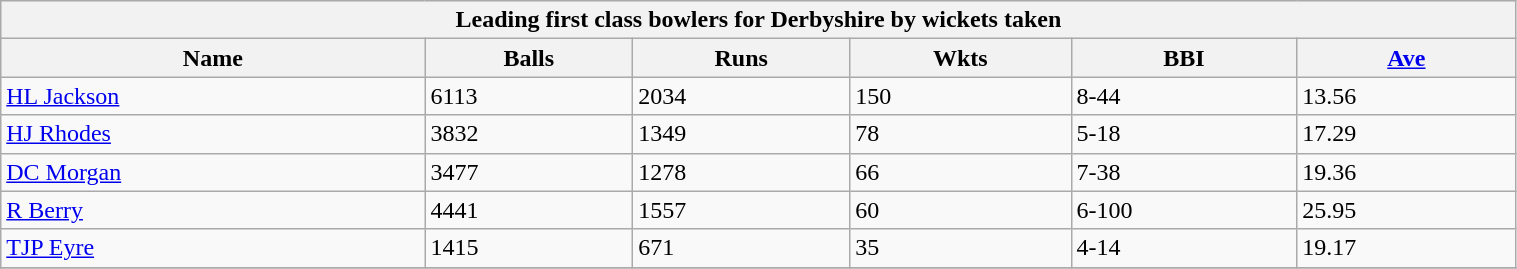<table class="wikitable" width="80%">
<tr bgcolor="#efefef">
<th colspan=6>Leading first class bowlers for Derbyshire by  wickets taken</th>
</tr>
<tr bgcolor="#efefef">
<th>Name</th>
<th>Balls</th>
<th>Runs</th>
<th>Wkts</th>
<th>BBI</th>
<th><a href='#'>Ave</a></th>
</tr>
<tr>
<td><a href='#'>HL Jackson</a></td>
<td>6113</td>
<td>2034</td>
<td>150</td>
<td>8-44</td>
<td>13.56</td>
</tr>
<tr>
<td><a href='#'>HJ Rhodes</a></td>
<td>3832</td>
<td>1349</td>
<td>78</td>
<td>5-18</td>
<td>17.29</td>
</tr>
<tr>
<td><a href='#'>DC Morgan</a></td>
<td>3477</td>
<td>1278</td>
<td>66</td>
<td>7-38</td>
<td>19.36</td>
</tr>
<tr>
<td><a href='#'>R Berry</a></td>
<td>4441</td>
<td>1557</td>
<td>60</td>
<td>6-100</td>
<td>25.95</td>
</tr>
<tr>
<td><a href='#'>TJP Eyre</a></td>
<td>1415</td>
<td>671</td>
<td>35</td>
<td>4-14</td>
<td>19.17</td>
</tr>
<tr>
</tr>
</table>
